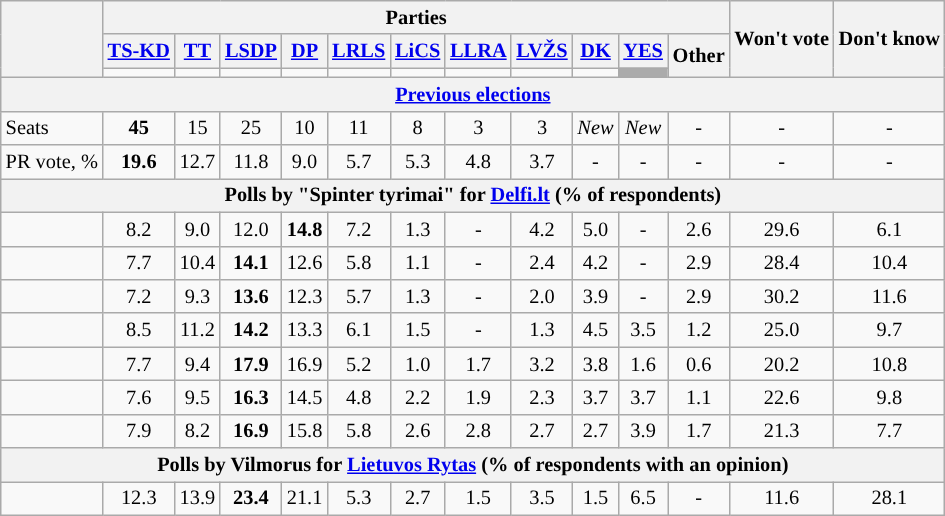<table class=wikitable style="text-align:center; font-size:85%; line-height:16px">
<tr>
<th rowspan=3></th>
<th colspan=11>Parties</th>
<th rowspan=3>Won't vote</th>
<th rowspan=3>Don't know</th>
</tr>
<tr>
<th><a href='#'>TS-KD</a></th>
<th><a href='#'>TT</a></th>
<th><a href='#'>LSDP</a></th>
<th><a href='#'>DP</a></th>
<th><a href='#'>LRLS</a></th>
<th><a href='#'>LiCS</a></th>
<th><a href='#'>LLRA</a></th>
<th><a href='#'>LVŽS</a></th>
<th><a href='#'>DK</a></th>
<th><a href='#'>YES</a></th>
<th rowspan=2>Other</th>
</tr>
<tr>
<td style="background:"></td>
<td style="background:"></td>
<td style="background:"></td>
<td style="background:"></td>
<td style="background:"></td>
<td style="background:"></td>
<td style="background:"></td>
<td style="background:"></td>
<td style="background:"></td>
<td style="background:#ABABAB"></td>
</tr>
<tr>
<th colspan=14><a href='#'>Previous elections</a></th>
</tr>
<tr>
<td align=left>Seats</td>
<td style="background:"><strong>45</strong></td>
<td>15</td>
<td>25</td>
<td>10</td>
<td>11</td>
<td>8</td>
<td>3</td>
<td>3</td>
<td><em>New</em></td>
<td><em>New</em></td>
<td>-</td>
<td>-</td>
<td>-</td>
</tr>
<tr>
<td align=left>PR vote, %</td>
<td style="background:"><strong>19.6</strong></td>
<td>12.7</td>
<td>11.8</td>
<td>9.0</td>
<td>5.7</td>
<td>5.3</td>
<td>4.8</td>
<td>3.7</td>
<td>-</td>
<td>-</td>
<td>-</td>
<td>-</td>
<td>-</td>
</tr>
<tr>
<th colspan=14>Polls by "Spinter tyrimai" for <a href='#'>Delfi.lt</a> (% of respondents)</th>
</tr>
<tr>
<td align=left></td>
<td>8.2</td>
<td>9.0</td>
<td>12.0</td>
<td style="background:"><strong>14.8</strong></td>
<td>7.2</td>
<td>1.3</td>
<td>-</td>
<td>4.2</td>
<td>5.0</td>
<td>-</td>
<td>2.6</td>
<td>29.6</td>
<td>6.1</td>
</tr>
<tr>
<td align=left></td>
<td>7.7</td>
<td>10.4</td>
<td style="background:"><strong>14.1</strong></td>
<td>12.6</td>
<td>5.8</td>
<td>1.1</td>
<td>-</td>
<td>2.4</td>
<td>4.2</td>
<td>-</td>
<td>2.9</td>
<td>28.4</td>
<td>10.4</td>
</tr>
<tr>
<td align=left></td>
<td>7.2</td>
<td>9.3</td>
<td style="background:"><strong>13.6</strong></td>
<td>12.3</td>
<td>5.7</td>
<td>1.3</td>
<td>-</td>
<td>2.0</td>
<td>3.9</td>
<td>-</td>
<td>2.9</td>
<td>30.2</td>
<td>11.6</td>
</tr>
<tr>
<td align=left></td>
<td>8.5</td>
<td>11.2</td>
<td style="background:"><strong>14.2</strong></td>
<td>13.3</td>
<td>6.1</td>
<td>1.5</td>
<td>-</td>
<td>1.3</td>
<td>4.5</td>
<td>3.5</td>
<td>1.2</td>
<td>25.0</td>
<td>9.7</td>
</tr>
<tr>
<td align=left></td>
<td>7.7</td>
<td>9.4</td>
<td style="background:"><strong>17.9</strong></td>
<td>16.9</td>
<td>5.2</td>
<td>1.0</td>
<td>1.7</td>
<td>3.2</td>
<td>3.8</td>
<td>1.6</td>
<td>0.6</td>
<td>20.2</td>
<td>10.8</td>
</tr>
<tr>
<td align=left></td>
<td>7.6</td>
<td>9.5</td>
<td style="background:"><strong>16.3</strong></td>
<td>14.5</td>
<td>4.8</td>
<td>2.2</td>
<td>1.9</td>
<td>2.3</td>
<td>3.7</td>
<td>3.7</td>
<td>1.1</td>
<td>22.6</td>
<td>9.8</td>
</tr>
<tr>
<td align=left></td>
<td>7.9</td>
<td>8.2</td>
<td style="background:"><strong>16.9</strong></td>
<td>15.8</td>
<td>5.8</td>
<td>2.6</td>
<td>2.8</td>
<td>2.7</td>
<td>2.7</td>
<td>3.9</td>
<td>1.7</td>
<td>21.3</td>
<td>7.7</td>
</tr>
<tr>
<th colspan=14>Polls by Vilmorus for <a href='#'>Lietuvos Rytas</a> (% of respondents with an opinion)</th>
</tr>
<tr>
<td align=left></td>
<td>12.3</td>
<td>13.9</td>
<td style="background:"><strong>23.4</strong></td>
<td>21.1</td>
<td>5.3</td>
<td>2.7</td>
<td>1.5</td>
<td>3.5</td>
<td>1.5</td>
<td>6.5</td>
<td>-</td>
<td>11.6</td>
<td>28.1</td>
</tr>
</table>
